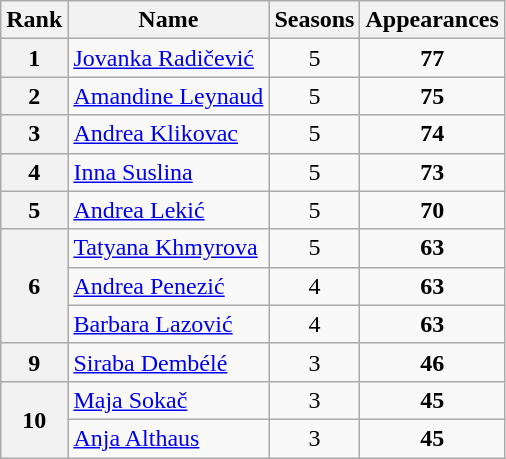<table class="wikitable" style="text-align: center">
<tr>
<th>Rank</th>
<th class="unsortable">Name</th>
<th>Seasons</th>
<th>Appearances</th>
</tr>
<tr>
<th rowspan="1">1</th>
<td style="text-align: left;"> <a href='#'>Jovanka Radičević</a></td>
<td style="text-align: center;">5</td>
<td style="text-align: center;"><strong>77</strong></td>
</tr>
<tr>
<th rowspan="1">2</th>
<td style="text-align: left;"> <a href='#'>Amandine Leynaud</a></td>
<td style="text-align: center;">5</td>
<td style="text-align: center;"><strong>75</strong></td>
</tr>
<tr>
<th rowspan="1">3</th>
<td style="text-align: left;"> <a href='#'>Andrea Klikovac</a></td>
<td style="text-align: center;">5</td>
<td style="text-align: center;"><strong>74</strong></td>
</tr>
<tr>
<th rowspan="1">4</th>
<td style="text-align: left;"> <a href='#'>Inna Suslina</a></td>
<td style="background: center;">5</td>
<td style="background: center;"><strong>73</strong></td>
</tr>
<tr>
<th rowspan="1">5</th>
<td style="text-align: left;"> <a href='#'>Andrea Lekić</a></td>
<td style="background: center;">5</td>
<td style="background: center;"><strong>70</strong></td>
</tr>
<tr>
<th rowspan="3">6</th>
<td style="text-align: left;"> <a href='#'>Tatyana Khmyrova</a></td>
<td>5</td>
<td><strong>63</strong></td>
</tr>
<tr>
<td style="text-align: left;"> <a href='#'>Andrea Penezić</a></td>
<td>4</td>
<td><strong>63</strong></td>
</tr>
<tr>
<td style="text-align: left;"> <a href='#'>Barbara Lazović</a></td>
<td>4</td>
<td><strong>63</strong></td>
</tr>
<tr>
<th rowspan="1">9</th>
<td style="text-align: left;"> <a href='#'>Siraba Dembélé</a></td>
<td style="background: center;">3</td>
<td style="background: center;"><strong>46</strong></td>
</tr>
<tr>
<th rowspan="2">10</th>
<td style="text-align: left;"> <a href='#'>Maja Sokač</a></td>
<td>3</td>
<td><strong>45</strong></td>
</tr>
<tr>
<td style="text-align: left;"> <a href='#'>Anja Althaus</a></td>
<td>3</td>
<td><strong>45</strong></td>
</tr>
</table>
